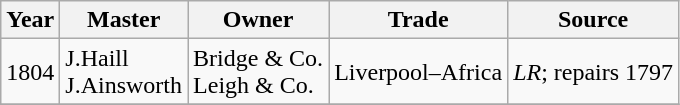<table class=" wikitable">
<tr>
<th>Year</th>
<th>Master</th>
<th>Owner</th>
<th>Trade</th>
<th>Source</th>
</tr>
<tr>
<td>1804</td>
<td>J.Haill<br>J.Ainsworth</td>
<td>Bridge & Co.<br>Leigh & Co.</td>
<td>Liverpool–Africa</td>
<td><em>LR</em>; repairs 1797</td>
</tr>
<tr>
</tr>
</table>
